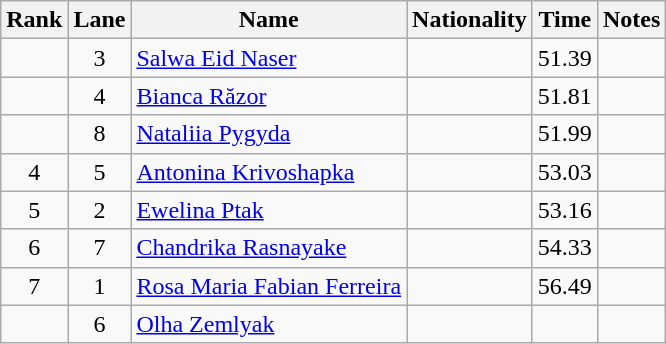<table class="wikitable sortable" style="text-align:center">
<tr>
<th>Rank</th>
<th>Lane</th>
<th>Name</th>
<th>Nationality</th>
<th>Time</th>
<th>Notes</th>
</tr>
<tr>
<td></td>
<td>3</td>
<td align=left><a href='#'>Salwa Eid Naser</a></td>
<td align=left></td>
<td>51.39</td>
<td></td>
</tr>
<tr>
<td></td>
<td>4</td>
<td align=left><a href='#'>Bianca Răzor</a></td>
<td align=left></td>
<td>51.81</td>
<td></td>
</tr>
<tr>
<td></td>
<td>8</td>
<td align=left><a href='#'>Nataliia Pygyda</a></td>
<td align=left></td>
<td>51.99</td>
<td></td>
</tr>
<tr>
<td>4</td>
<td>5</td>
<td align=left><a href='#'>Antonina Krivoshapka</a></td>
<td align=left></td>
<td>53.03</td>
<td></td>
</tr>
<tr>
<td>5</td>
<td>2</td>
<td align=left><a href='#'>Ewelina Ptak</a></td>
<td align=left></td>
<td>53.16</td>
<td></td>
</tr>
<tr>
<td>6</td>
<td>7</td>
<td align=left><a href='#'>Chandrika Rasnayake</a></td>
<td align=left></td>
<td>54.33</td>
<td></td>
</tr>
<tr>
<td>7</td>
<td>1</td>
<td align=left><a href='#'>Rosa Maria Fabian Ferreira</a></td>
<td align=left></td>
<td>56.49</td>
<td></td>
</tr>
<tr>
<td></td>
<td>6</td>
<td align=left><a href='#'>Olha Zemlyak</a></td>
<td align=left></td>
<td></td>
<td></td>
</tr>
</table>
